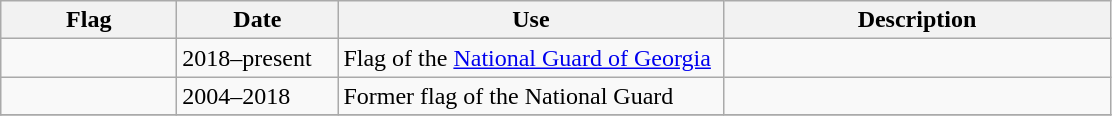<table class="wikitable">
<tr>
<th width="110">Flag</th>
<th width="100">Date</th>
<th width="250">Use</th>
<th width="250">Description</th>
</tr>
<tr>
<td></td>
<td>2018–present</td>
<td>Flag of the <a href='#'>National Guard of Georgia</a></td>
<td></td>
</tr>
<tr>
<td></td>
<td>2004–2018</td>
<td>Former flag of the National Guard</td>
<td></td>
</tr>
<tr>
</tr>
</table>
